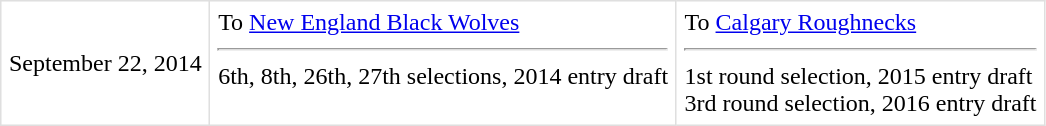<table border=1 style="border-collapse:collapse" bordercolor="#DFDFDF"  cellpadding="5">
<tr>
<td>September 22, 2014</td>
<td valign="top">To <a href='#'>New England Black Wolves</a><hr>6th, 8th, 26th, 27th selections, 2014 entry draft</td>
<td valign="top">To <a href='#'>Calgary Roughnecks</a><hr>1st round selection, 2015 entry draft<br>3rd round selection, 2016 entry draft</td>
</tr>
</table>
